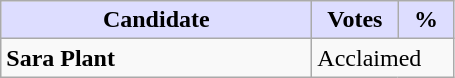<table class="wikitable">
<tr>
<th style="background:#ddf; width:200px;">Candidate</th>
<th style="background:#ddf; width:50px;">Votes</th>
<th style="background:#ddf; width:30px;">%</th>
</tr>
<tr>
<td><strong>Sara Plant</strong></td>
<td colspan="2">Acclaimed</td>
</tr>
</table>
